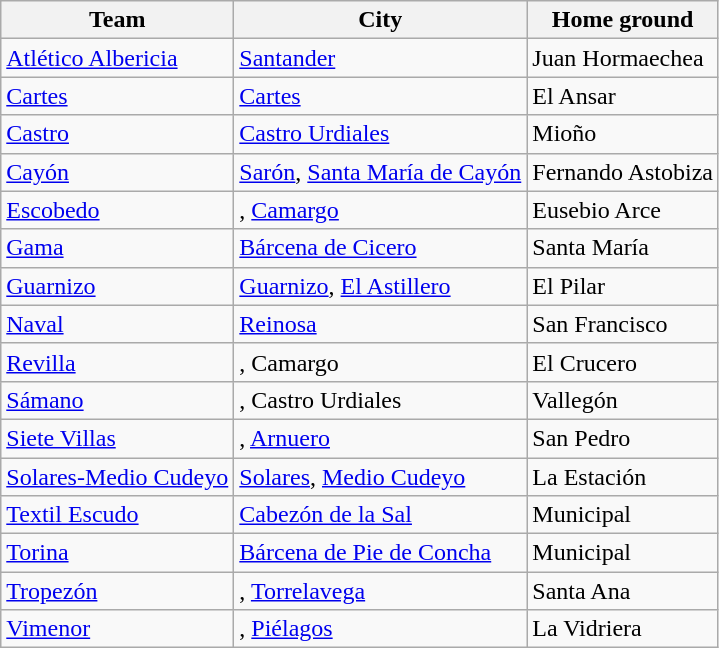<table class="wikitable sortable">
<tr>
<th>Team</th>
<th>City</th>
<th>Home ground</th>
</tr>
<tr>
<td><a href='#'>Atlético Albericia</a></td>
<td><a href='#'>Santander</a></td>
<td>Juan Hormaechea</td>
</tr>
<tr>
<td><a href='#'>Cartes</a></td>
<td><a href='#'>Cartes</a></td>
<td>El Ansar</td>
</tr>
<tr>
<td><a href='#'>Castro</a></td>
<td><a href='#'>Castro Urdiales</a></td>
<td>Mioño</td>
</tr>
<tr>
<td><a href='#'>Cayón</a></td>
<td><a href='#'>Sarón</a>, <a href='#'>Santa María de Cayón</a></td>
<td>Fernando Astobiza</td>
</tr>
<tr>
<td><a href='#'>Escobedo</a></td>
<td>, <a href='#'>Camargo</a></td>
<td>Eusebio Arce</td>
</tr>
<tr>
<td><a href='#'>Gama</a></td>
<td><a href='#'>Bárcena de Cicero</a></td>
<td>Santa María</td>
</tr>
<tr>
<td><a href='#'>Guarnizo</a></td>
<td><a href='#'>Guarnizo</a>, <a href='#'>El Astillero</a></td>
<td>El Pilar</td>
</tr>
<tr>
<td><a href='#'>Naval</a></td>
<td><a href='#'>Reinosa</a></td>
<td>San Francisco</td>
</tr>
<tr>
<td><a href='#'>Revilla</a></td>
<td>, Camargo</td>
<td>El Crucero</td>
</tr>
<tr>
<td><a href='#'>Sámano</a></td>
<td>, Castro Urdiales</td>
<td>Vallegón</td>
</tr>
<tr>
<td><a href='#'>Siete Villas</a></td>
<td>, <a href='#'>Arnuero</a></td>
<td>San Pedro</td>
</tr>
<tr>
<td><a href='#'>Solares-Medio Cudeyo</a></td>
<td><a href='#'>Solares</a>, <a href='#'>Medio Cudeyo</a></td>
<td>La Estación</td>
</tr>
<tr>
<td><a href='#'>Textil Escudo</a></td>
<td><a href='#'>Cabezón de la Sal</a></td>
<td>Municipal</td>
</tr>
<tr>
<td><a href='#'>Torina</a></td>
<td><a href='#'>Bárcena de Pie de Concha</a></td>
<td>Municipal</td>
</tr>
<tr>
<td><a href='#'>Tropezón</a></td>
<td>, <a href='#'>Torrelavega</a></td>
<td>Santa Ana</td>
</tr>
<tr>
<td><a href='#'>Vimenor</a></td>
<td>, <a href='#'>Piélagos</a></td>
<td>La Vidriera</td>
</tr>
</table>
